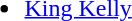<table>
<tr>
<td valign="top"><br><ul><li><a href='#'>King Kelly</a></li></ul></td>
</tr>
</table>
